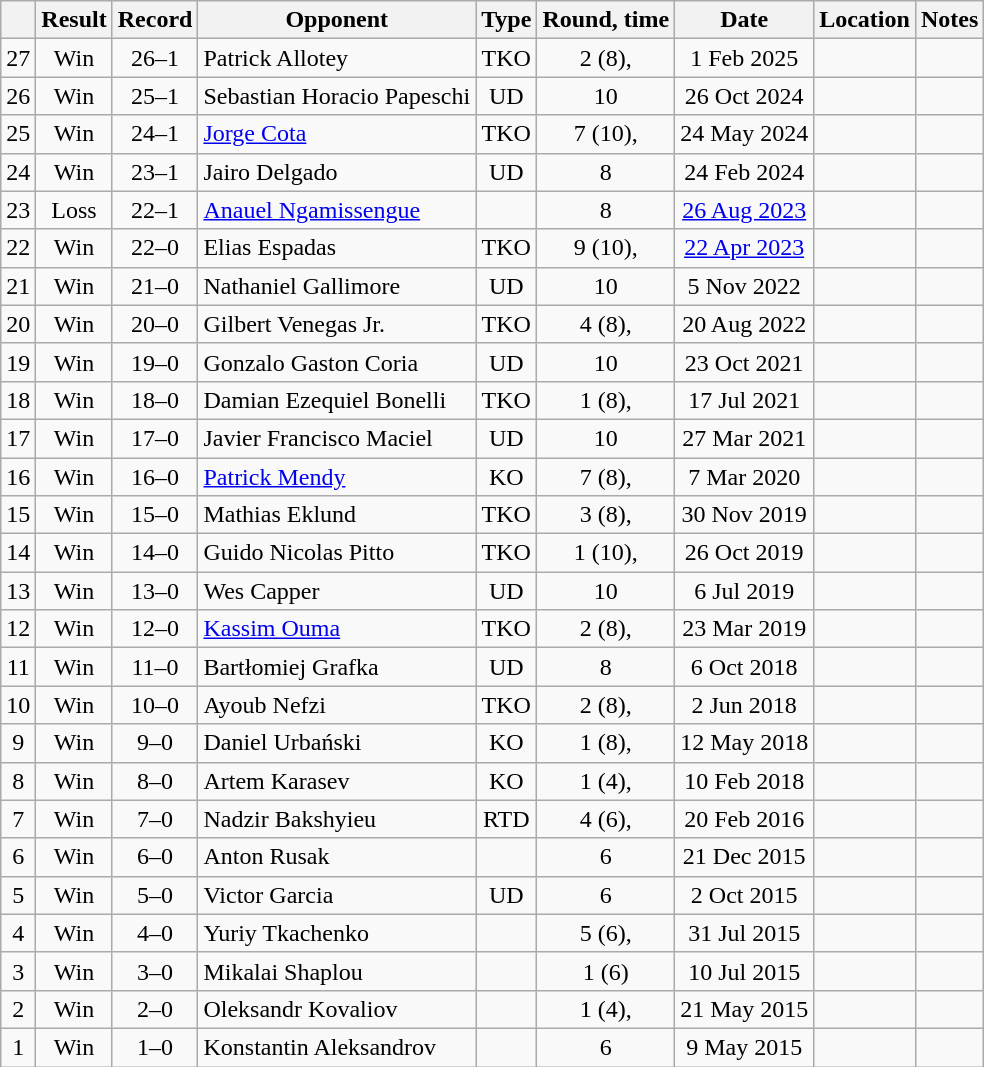<table class="wikitable" style="text-align:center">
<tr>
<th></th>
<th>Result</th>
<th>Record</th>
<th>Opponent</th>
<th>Type</th>
<th>Round, time</th>
<th>Date</th>
<th>Location</th>
<th>Notes</th>
</tr>
<tr>
<td>27</td>
<td>Win</td>
<td>26–1</td>
<td style="text-align:left;">Patrick Allotey</td>
<td>TKO</td>
<td>2 (8), </td>
<td>1 Feb 2025</td>
<td style="text-align:left;"></td>
<td></td>
</tr>
<tr>
<td>26</td>
<td> Win</td>
<td>25–1</td>
<td style="text-align:left;">Sebastian Horacio Papeschi</td>
<td>UD</td>
<td>10</td>
<td>26 Oct 2024</td>
<td style="text-align:left;"></td>
<td style="text-align:left;"></td>
</tr>
<tr>
<td>25</td>
<td> Win</td>
<td>24–1</td>
<td style="text-align:left;"><a href='#'>Jorge Cota</a></td>
<td>TKO</td>
<td>7 (10), </td>
<td>24 May 2024</td>
<td style="text-align:left;"></td>
<td></td>
</tr>
<tr>
<td>24</td>
<td> Win</td>
<td>23–1</td>
<td style="text-align:left;">Jairo Delgado</td>
<td>UD</td>
<td>8</td>
<td>24 Feb 2024</td>
<td style="text-align:left;"></td>
<td></td>
</tr>
<tr>
<td>23</td>
<td> Loss</td>
<td>22–1</td>
<td style="text-align:left;"><a href='#'>Anauel Ngamissengue</a></td>
<td></td>
<td>8</td>
<td><a href='#'>26 Aug 2023</a></td>
<td style="text-align:left;"></td>
<td></td>
</tr>
<tr>
<td>22</td>
<td> Win</td>
<td>22–0</td>
<td style="text-align:left;">Elias Espadas</td>
<td>TKO</td>
<td>9 (10), </td>
<td><a href='#'>22 Apr 2023</a></td>
<td style="text-align:left;"></td>
<td></td>
</tr>
<tr>
<td>21</td>
<td> Win</td>
<td>21–0</td>
<td style="text-align:left;">Nathaniel Gallimore</td>
<td>UD</td>
<td>10</td>
<td>5 Nov 2022</td>
<td style="text-align:left;"></td>
<td></td>
</tr>
<tr>
<td>20</td>
<td> Win</td>
<td>20–0</td>
<td style="text-align:left;">Gilbert Venegas Jr.</td>
<td>TKO</td>
<td>4 (8), </td>
<td>20 Aug 2022</td>
<td style="text-align:left;"></td>
<td></td>
</tr>
<tr>
<td>19</td>
<td> Win</td>
<td>19–0</td>
<td style="text-align:left;">Gonzalo Gaston Coria</td>
<td>UD</td>
<td>10</td>
<td>23 Oct 2021</td>
<td style="text-align:left;"></td>
<td></td>
</tr>
<tr>
<td>18</td>
<td> Win</td>
<td>18–0</td>
<td style="text-align:left;">Damian Ezequiel Bonelli</td>
<td>TKO</td>
<td>1 (8), </td>
<td>17 Jul 2021</td>
<td style="text-align:left;"></td>
<td></td>
</tr>
<tr>
<td>17</td>
<td> Win</td>
<td>17–0</td>
<td style="text-align:left;">Javier Francisco Maciel</td>
<td>UD</td>
<td>10</td>
<td>27 Mar 2021</td>
<td style="text-align:left;"></td>
<td></td>
</tr>
<tr>
<td>16</td>
<td> Win</td>
<td>16–0</td>
<td style="text-align:left;"><a href='#'>Patrick Mendy</a></td>
<td>KO</td>
<td>7 (8), </td>
<td>7 Mar 2020</td>
<td style="text-align:left;"></td>
<td></td>
</tr>
<tr>
<td>15</td>
<td> Win</td>
<td>15–0</td>
<td style="text-align:left;">Mathias Eklund</td>
<td>TKO</td>
<td>3 (8), </td>
<td>30 Nov 2019</td>
<td style="text-align:left;"></td>
<td></td>
</tr>
<tr>
<td>14</td>
<td> Win</td>
<td>14–0</td>
<td style="text-align:left;">Guido Nicolas Pitto</td>
<td>TKO</td>
<td>1 (10), </td>
<td>26 Oct 2019</td>
<td style="text-align:left;"></td>
<td></td>
</tr>
<tr>
<td>13</td>
<td> Win</td>
<td>13–0</td>
<td style="text-align:left;">Wes Capper</td>
<td>UD</td>
<td>10</td>
<td>6 Jul 2019</td>
<td style="text-align:left;"></td>
<td></td>
</tr>
<tr>
<td>12</td>
<td> Win</td>
<td>12–0</td>
<td style="text-align:left;"><a href='#'>Kassim Ouma</a></td>
<td>TKO</td>
<td>2 (8), </td>
<td>23 Mar 2019</td>
<td style="text-align:left;"></td>
<td></td>
</tr>
<tr>
<td>11</td>
<td> Win</td>
<td>11–0</td>
<td style="text-align:left;">Bartłomiej Grafka</td>
<td>UD</td>
<td>8</td>
<td>6 Oct 2018</td>
<td style="text-align:left;"></td>
<td></td>
</tr>
<tr>
<td>10</td>
<td> Win</td>
<td>10–0</td>
<td style="text-align:left;">Ayoub Nefzi</td>
<td>TKO</td>
<td>2 (8), </td>
<td>2 Jun 2018</td>
<td style="text-align:left;"></td>
<td></td>
</tr>
<tr>
<td>9</td>
<td> Win</td>
<td>9–0</td>
<td style="text-align:left;">Daniel Urbański</td>
<td>KO</td>
<td>1 (8), </td>
<td>12 May 2018</td>
<td style="text-align:left;"></td>
<td></td>
</tr>
<tr>
<td>8</td>
<td> Win</td>
<td>8–0</td>
<td style="text-align:left;">Artem Karasev</td>
<td>KO</td>
<td>1 (4), </td>
<td>10 Feb 2018</td>
<td style="text-align:left;"></td>
<td></td>
</tr>
<tr>
<td>7</td>
<td> Win</td>
<td>7–0</td>
<td style="text-align:left;">Nadzir Bakshyieu</td>
<td>RTD</td>
<td>4 (6), </td>
<td>20 Feb 2016</td>
<td style="text-align:left;"></td>
<td></td>
</tr>
<tr>
<td>6</td>
<td> Win</td>
<td>6–0</td>
<td style="text-align:left;">Anton Rusak</td>
<td></td>
<td>6</td>
<td>21 Dec 2015</td>
<td style="text-align:left;"></td>
<td></td>
</tr>
<tr>
<td>5</td>
<td> Win</td>
<td>5–0</td>
<td style="text-align:left;">Victor Garcia</td>
<td>UD</td>
<td>6</td>
<td>2 Oct 2015</td>
<td style="text-align:left;"></td>
<td></td>
</tr>
<tr>
<td>4</td>
<td> Win</td>
<td>4–0</td>
<td style="text-align:left;">Yuriy Tkachenko</td>
<td></td>
<td>5 (6), </td>
<td>31 Jul 2015</td>
<td style="text-align:left;"></td>
<td></td>
</tr>
<tr>
<td>3</td>
<td> Win</td>
<td>3–0</td>
<td style="text-align:left;">Mikalai Shaplou</td>
<td></td>
<td>1 (6)</td>
<td>10 Jul 2015</td>
<td style="text-align:left;"></td>
<td></td>
</tr>
<tr>
<td>2</td>
<td> Win</td>
<td>2–0</td>
<td style="text-align:left;">Oleksandr Kovaliov</td>
<td></td>
<td>1 (4), </td>
<td>21 May 2015</td>
<td style="text-align:left;"></td>
<td></td>
</tr>
<tr>
<td>1</td>
<td> Win</td>
<td>1–0</td>
<td style="text-align:left;">Konstantin Aleksandrov</td>
<td></td>
<td>6</td>
<td>9 May 2015</td>
<td style="text-align:left;"></td>
<td></td>
</tr>
</table>
